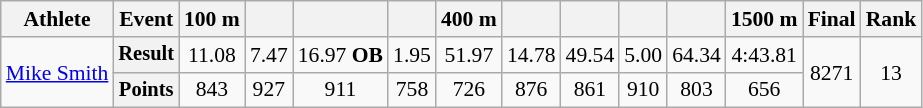<table class="wikitable" style="font-size:90%">
<tr>
<th>Athlete</th>
<th>Event</th>
<th>100 m</th>
<th></th>
<th></th>
<th></th>
<th>400 m</th>
<th></th>
<th></th>
<th></th>
<th></th>
<th>1500 m</th>
<th>Final</th>
<th>Rank</th>
</tr>
<tr align=center>
<td rowspan=2 align=left><a href='#'>Mike Smith</a></td>
<th style="font-size:95%">Result</th>
<td>11.08</td>
<td>7.47</td>
<td>16.97 <strong>OB</strong></td>
<td>1.95</td>
<td>51.97</td>
<td>14.78</td>
<td>49.54</td>
<td>5.00</td>
<td>64.34</td>
<td>4:43.81</td>
<td rowspan=2>8271</td>
<td rowspan=2>13</td>
</tr>
<tr align=center>
<th style="font-size:95%">Points</th>
<td>843</td>
<td>927</td>
<td>911</td>
<td>758</td>
<td>726</td>
<td>876</td>
<td>861</td>
<td>910</td>
<td>803</td>
<td>656</td>
</tr>
</table>
